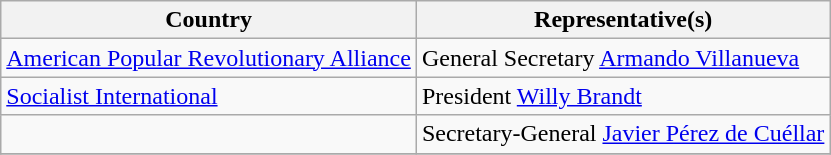<table class="wikitable sortable">
<tr>
<th>Country</th>
<th>Representative(s)</th>
</tr>
<tr>
<td> <a href='#'>American Popular Revolutionary Alliance</a></td>
<td>General Secretary <a href='#'>Armando Villanueva</a></td>
</tr>
<tr>
<td><a href='#'>Socialist International</a></td>
<td>President <a href='#'>Willy Brandt</a></td>
</tr>
<tr>
<td></td>
<td>Secretary-General <a href='#'>Javier Pérez de Cuéllar</a></td>
</tr>
<tr>
</tr>
</table>
